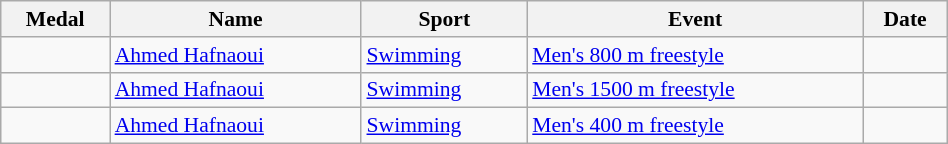<table class="wikitable sortable" style="font-size:90%; width:50%;">
<tr>
<th>Medal</th>
<th>Name</th>
<th>Sport</th>
<th>Event</th>
<th>Date</th>
</tr>
<tr>
<td></td>
<td><a href='#'>Ahmed Hafnaoui</a></td>
<td><a href='#'>Swimming</a></td>
<td><a href='#'>Men's 800 m freestyle</a></td>
<td></td>
</tr>
<tr>
<td></td>
<td><a href='#'>Ahmed Hafnaoui</a></td>
<td><a href='#'>Swimming</a></td>
<td><a href='#'>Men's 1500 m freestyle</a></td>
<td></td>
</tr>
<tr>
<td></td>
<td><a href='#'>Ahmed Hafnaoui</a></td>
<td><a href='#'>Swimming</a></td>
<td><a href='#'>Men's 400 m freestyle</a></td>
<td></td>
</tr>
</table>
